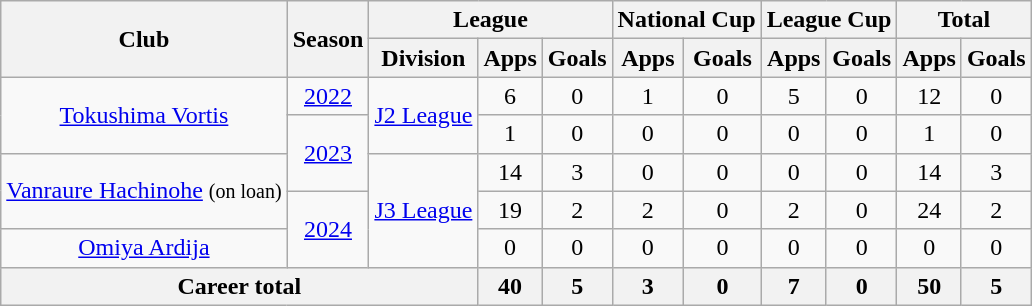<table class="wikitable" style="text-align: center">
<tr>
<th rowspan="2">Club</th>
<th rowspan="2">Season</th>
<th colspan="3">League</th>
<th colspan="2">National Cup</th>
<th colspan="2">League Cup</th>
<th colspan="2">Total</th>
</tr>
<tr>
<th>Division</th>
<th>Apps</th>
<th>Goals</th>
<th>Apps</th>
<th>Goals</th>
<th>Apps</th>
<th>Goals</th>
<th>Apps</th>
<th>Goals</th>
</tr>
<tr>
<td rowspan="2"><a href='#'>Tokushima Vortis</a></td>
<td><a href='#'>2022</a></td>
<td rowspan="2"><a href='#'>J2 League</a></td>
<td>6</td>
<td>0</td>
<td>1</td>
<td>0</td>
<td>5</td>
<td>0</td>
<td>12</td>
<td>0</td>
</tr>
<tr>
<td rowspan="2"><a href='#'>2023</a></td>
<td>1</td>
<td>0</td>
<td>0</td>
<td>0</td>
<td>0</td>
<td>0</td>
<td>1</td>
<td>0</td>
</tr>
<tr>
<td rowspan="2"><a href='#'>Vanraure Hachinohe</a> <small>(on loan)</small></td>
<td rowspan="3"><a href='#'>J3 League</a></td>
<td>14</td>
<td>3</td>
<td>0</td>
<td>0</td>
<td>0</td>
<td>0</td>
<td>14</td>
<td>3</td>
</tr>
<tr>
<td rowspan="2"><a href='#'>2024</a></td>
<td>19</td>
<td>2</td>
<td>2</td>
<td>0</td>
<td>2</td>
<td>0</td>
<td>24</td>
<td>2</td>
</tr>
<tr>
<td><a href='#'>Omiya Ardija</a></td>
<td>0</td>
<td>0</td>
<td>0</td>
<td>0</td>
<td>0</td>
<td>0</td>
<td>0</td>
<td>0</td>
</tr>
<tr>
<th colspan=3>Career total</th>
<th>40</th>
<th>5</th>
<th>3</th>
<th>0</th>
<th>7</th>
<th>0</th>
<th>50</th>
<th>5</th>
</tr>
</table>
